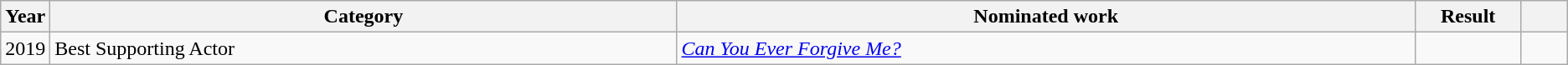<table class=wikitable>
<tr>
<th scope="col" style="width:1em;">Year</th>
<th scope="col" style="width:33em;">Category</th>
<th scope="col" style="width:39em;">Nominated work</th>
<th scope="col" style="width:5em;">Result</th>
<th scope="col" style="width:2em;"></th>
</tr>
<tr>
<td>2019</td>
<td>Best Supporting Actor</td>
<td><em><a href='#'>Can You Ever Forgive Me?</a></em></td>
<td></td>
<td style="text-align:center;"></td>
</tr>
</table>
